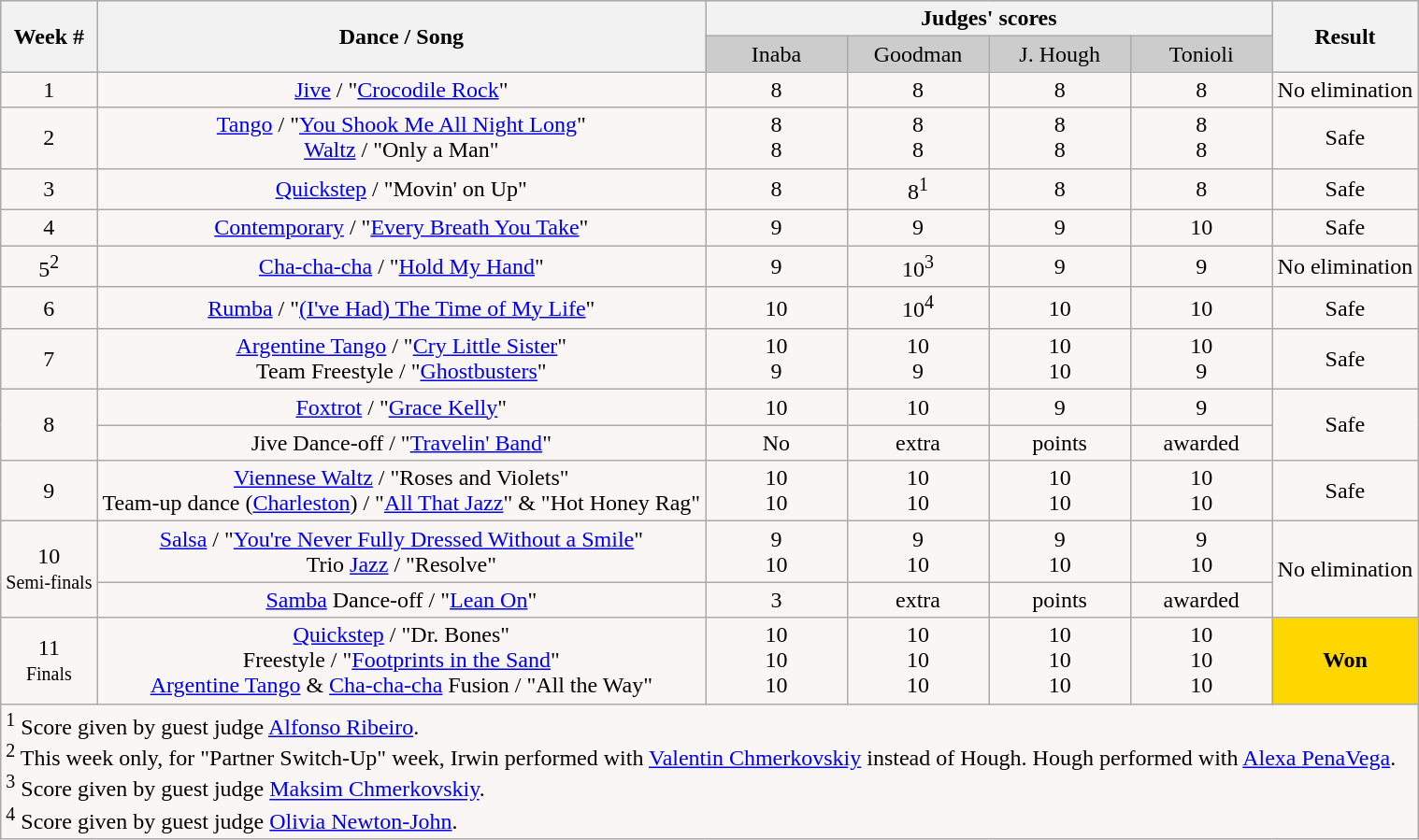<table class="wikitable collapsible collapsed">
<tr style="text-align:Center; background:#ccc;">
<th rowspan="2">Week #</th>
<th rowspan="2">Dance / Song</th>
<th colspan="4">Judges' scores</th>
<th rowspan="2">Result</th>
</tr>
<tr style="text-align:center; background:#ccc;">
<td style="width:10%; ">Inaba</td>
<td style="width:10%; ">Goodman</td>
<td style="width:10%; ">J. Hough</td>
<td style="width:10%; ">Tonioli</td>
</tr>
<tr style="text-align: center; background:#faf6f6;">
<td>1</td>
<td><a href='#'>Jive</a> / "<a href='#'>Crocodile Rock</a>"</td>
<td>8</td>
<td>8</td>
<td>8</td>
<td>8</td>
<td>No elimination</td>
</tr>
<tr style="text-align: center; background:#faf6f6;">
<td>2</td>
<td><a href='#'>Tango</a> / "<a href='#'>You Shook Me All Night Long</a>" <br> <a href='#'>Waltz</a> / "Only a Man"</td>
<td>8<br>8</td>
<td>8<br>8</td>
<td>8<br>8</td>
<td>8<br>8</td>
<td>Safe</td>
</tr>
<tr style="text-align:center; background:#faf6f6;">
<td>3</td>
<td><a href='#'>Quickstep</a> / "Movin' on Up"</td>
<td>8</td>
<td>8<sup>1</sup></td>
<td>8</td>
<td>8</td>
<td>Safe</td>
</tr>
<tr style="text-align:center; background:#faf6f6;">
<td>4</td>
<td><a href='#'>Contemporary</a> / "<a href='#'>Every Breath You Take</a>"</td>
<td>9</td>
<td>9</td>
<td>9</td>
<td>10</td>
<td>Safe</td>
</tr>
<tr style="text-align:center; background:#faf6f6;">
<td>5<sup>2</sup></td>
<td><a href='#'>Cha-cha-cha</a> / "<a href='#'>Hold My Hand</a>"</td>
<td>9</td>
<td>10<sup>3</sup></td>
<td>9</td>
<td>9</td>
<td>No elimination</td>
</tr>
<tr style="text-align:center; background:#faf6f6;">
<td>6</td>
<td><a href='#'>Rumba</a> / "<a href='#'>(I've Had) The Time of My Life</a>"</td>
<td>10</td>
<td>10<sup>4</sup></td>
<td>10</td>
<td>10</td>
<td>Safe</td>
</tr>
<tr style="text-align:center; background:#faf6f6;">
<td>7</td>
<td><a href='#'>Argentine Tango</a> / "<a href='#'>Cry Little Sister</a>" <br> Team Freestyle / "<a href='#'>Ghostbusters</a>"</td>
<td>10<br>9</td>
<td>10<br>9</td>
<td>10<br>10</td>
<td>10<br>9</td>
<td>Safe</td>
</tr>
<tr style="text-align:center; background:#faf6f6;">
<td rowspan="2">8</td>
<td><a href='#'>Foxtrot</a> / "<a href='#'>Grace Kelly</a>"</td>
<td>10</td>
<td>10</td>
<td>9</td>
<td>9</td>
<td rowspan="2">Safe</td>
</tr>
<tr style="text-align: center; background:#faf6f6;">
<td>Jive Dance-off / "<a href='#'>Travelin' Band</a>"</td>
<td>No</td>
<td>extra</td>
<td>points</td>
<td>awarded</td>
</tr>
<tr style="text-align:center; background:#faf6f6;">
<td>9</td>
<td><a href='#'>Viennese Waltz</a> / "Roses and Violets" <br> Team-up dance (<a href='#'>Charleston</a>) / "<a href='#'>All That Jazz</a>" & "Hot Honey Rag"</td>
<td>10<br>10</td>
<td>10<br>10</td>
<td>10<br>10</td>
<td>10<br>10</td>
<td>Safe</td>
</tr>
<tr style="text-align:center; background:#faf6f6;">
<td rowspan="2">10<br><small>Semi-finals</small></td>
<td><a href='#'>Salsa</a> / "<a href='#'>You're Never Fully Dressed Without a Smile</a>"<br> Trio <a href='#'>Jazz</a> / "Resolve"</td>
<td>9 <br> 10</td>
<td>9 <br> 10</td>
<td>9 <br> 10</td>
<td>9 <br> 10</td>
<td rowspan="2">No elimination</td>
</tr>
<tr style="text-align: center; background:#faf6f6;">
<td><a href='#'>Samba</a> Dance-off / "<a href='#'>Lean On</a>"</td>
<td>3</td>
<td>extra</td>
<td>points</td>
<td>awarded</td>
</tr>
<tr style="text-align:center; background:#faf6f6;">
<td>11<br><small>Finals</small></td>
<td><a href='#'>Quickstep</a> / "Dr. Bones" <br> Freestyle / "<a href='#'>Footprints in the Sand</a>" <br> <a href='#'>Argentine Tango</a> & <a href='#'>Cha-cha-cha</a> Fusion / "All the Way"</td>
<td>10<br>10<br>10</td>
<td>10<br>10<br>10</td>
<td>10<br>10<br>10</td>
<td>10<br>10<br>10</td>
<th style="background:gold;">Won</th>
</tr>
<tr>
<td colspan="7" style="background:#faf6f6; text-align:left;"><sup>1</sup> Score given by guest judge <a href='#'>Alfonso Ribeiro</a>.<br><sup>2</sup> This week only, for "Partner Switch-Up" week, Irwin performed with <a href='#'>Valentin Chmerkovskiy</a> instead of Hough. Hough performed with <a href='#'>Alexa PenaVega</a>.<br><sup>3</sup> Score given by guest judge <a href='#'>Maksim Chmerkovskiy</a>.<br><sup>4</sup> Score given by guest judge <a href='#'>Olivia Newton-John</a>.</td>
</tr>
</table>
